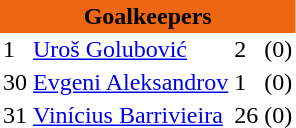<table class="toccolours" border="0" cellpadding="2" cellspacing="0" align="left" style="margin:0.5em;">
<tr>
<th colspan="4" align="center" bgcolor="#ee6611"><span>Goalkeepers</span></th>
</tr>
<tr>
<td>1</td>
<td> <a href='#'>Uroš Golubović</a></td>
<td>2</td>
<td>(0)</td>
</tr>
<tr>
<td>30</td>
<td> <a href='#'>Evgeni Aleksandrov</a></td>
<td>1</td>
<td>(0)</td>
</tr>
<tr>
<td>31</td>
<td> <a href='#'>Vinícius Barrivieira</a></td>
<td>26</td>
<td>(0)</td>
</tr>
<tr>
</tr>
</table>
